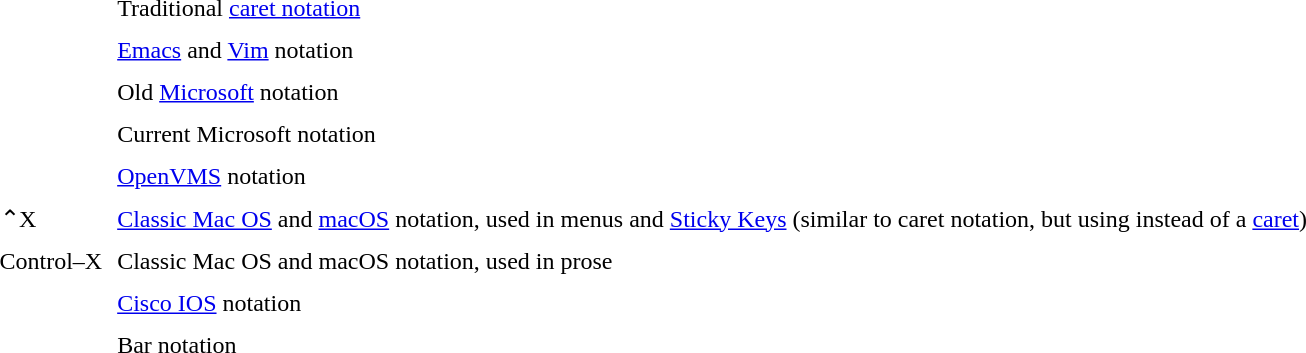<table cellspacing="8">
<tr>
<td></td>
<td>Traditional <a href='#'>caret notation</a></td>
</tr>
<tr>
<td></td>
<td><a href='#'>Emacs</a> and <a href='#'>Vim</a> notation</td>
</tr>
<tr>
<td></td>
<td>Old <a href='#'>Microsoft</a> notation</td>
</tr>
<tr>
<td></td>
<td>Current Microsoft notation</td>
</tr>
<tr>
<td></td>
<td><a href='#'>OpenVMS</a> notation</td>
</tr>
<tr>
<td>⌃X</td>
<td><a href='#'>Classic Mac OS</a> and <a href='#'>macOS</a> notation, used in menus and <a href='#'>Sticky Keys</a> (similar to caret notation, but using  instead of a <a href='#'>caret</a>)</td>
</tr>
<tr>
<td>Control–X</td>
<td>Classic Mac OS and macOS notation, used in prose</td>
</tr>
<tr>
<td></td>
<td><a href='#'>Cisco IOS</a> notation</td>
</tr>
<tr>
<td></td>
<td>Bar notation</td>
</tr>
</table>
